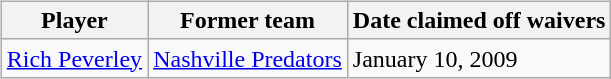<table cellspacing="10">
<tr>
<td valign="top"><br><table class="wikitable">
<tr>
<th>Player</th>
<th>Former team</th>
<th>Date claimed off waivers</th>
</tr>
<tr>
<td><a href='#'>Rich Peverley</a></td>
<td><a href='#'>Nashville Predators</a></td>
<td>January 10, 2009</td>
</tr>
</table>
</td>
</tr>
</table>
